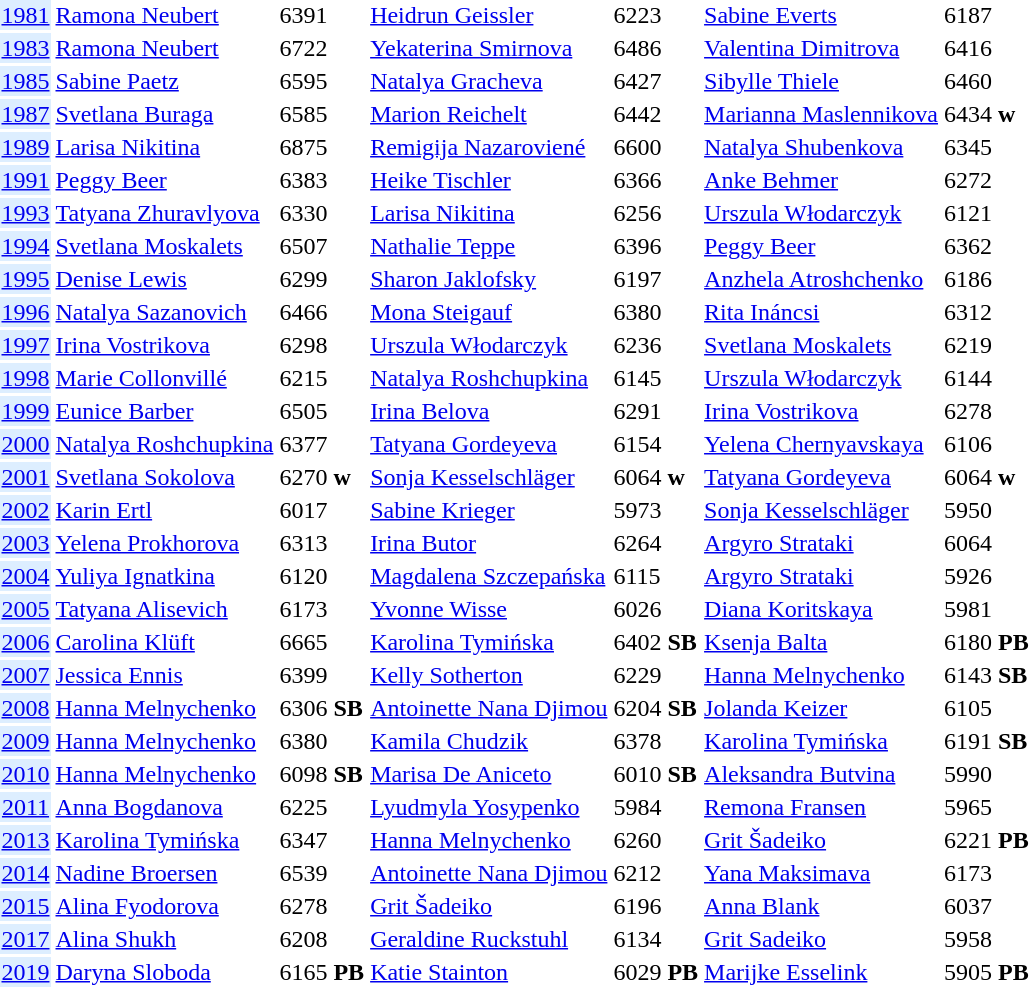<table>
<tr>
<td align=center bgcolor = DDEEFF><a href='#'>1981</a></td>
<td><a href='#'>Ramona Neubert</a> <br></td>
<td>6391</td>
<td><a href='#'>Heidrun Geissler</a> <br></td>
<td>6223</td>
<td><a href='#'>Sabine Everts</a> <br></td>
<td>6187</td>
</tr>
<tr>
<td align=center bgcolor = DDEEFF><a href='#'>1983</a></td>
<td><a href='#'>Ramona Neubert</a> <br></td>
<td>6722</td>
<td><a href='#'>Yekaterina Smirnova</a> <br></td>
<td>6486</td>
<td><a href='#'>Valentina Dimitrova</a> <br></td>
<td>6416</td>
</tr>
<tr>
<td align=center bgcolor = DDEEFF><a href='#'>1985</a></td>
<td><a href='#'>Sabine Paetz</a> <br></td>
<td>6595</td>
<td><a href='#'>Natalya Gracheva</a> <br></td>
<td>6427</td>
<td><a href='#'>Sibylle Thiele</a> <br></td>
<td>6460</td>
</tr>
<tr>
<td align=center bgcolor = DDEEFF><a href='#'>1987</a></td>
<td><a href='#'>Svetlana Buraga</a> <br></td>
<td>6585</td>
<td><a href='#'>Marion Reichelt</a> <br></td>
<td>6442</td>
<td><a href='#'>Marianna Maslennikova</a> <br></td>
<td>6434 <strong>w</strong></td>
</tr>
<tr>
<td align=center bgcolor = DDEEFF><a href='#'>1989</a></td>
<td><a href='#'>Larisa Nikitina</a> <br></td>
<td>6875</td>
<td><a href='#'>Remigija Nazaroviené</a> <br></td>
<td>6600</td>
<td><a href='#'>Natalya Shubenkova</a> <br></td>
<td>6345</td>
</tr>
<tr>
<td align=center bgcolor = DDEEFF><a href='#'>1991</a></td>
<td><a href='#'>Peggy Beer</a> <br></td>
<td>6383</td>
<td><a href='#'>Heike Tischler</a> <br></td>
<td>6366</td>
<td><a href='#'>Anke Behmer</a> <br></td>
<td>6272</td>
</tr>
<tr>
<td align=center bgcolor = DDEEFF><a href='#'>1993</a></td>
<td><a href='#'>Tatyana Zhuravlyova</a> <br></td>
<td>6330</td>
<td><a href='#'>Larisa Nikitina</a> <br></td>
<td>6256</td>
<td><a href='#'>Urszula Włodarczyk</a> <br></td>
<td>6121</td>
</tr>
<tr>
<td align=center bgcolor = DDEEFF><a href='#'>1994</a></td>
<td><a href='#'>Svetlana Moskalets</a> <br></td>
<td>6507</td>
<td><a href='#'>Nathalie Teppe</a> <br></td>
<td>6396</td>
<td><a href='#'>Peggy Beer</a> <br></td>
<td>6362</td>
</tr>
<tr>
<td align=center bgcolor = DDEEFF><a href='#'>1995</a></td>
<td><a href='#'>Denise Lewis</a> <br></td>
<td>6299</td>
<td><a href='#'>Sharon Jaklofsky</a> <br></td>
<td>6197</td>
<td><a href='#'>Anzhela Atroshchenko</a> <br></td>
<td>6186</td>
</tr>
<tr>
<td align=center bgcolor = DDEEFF><a href='#'>1996</a></td>
<td><a href='#'>Natalya Sazanovich</a> <br></td>
<td>6466</td>
<td><a href='#'>Mona Steigauf</a> <br></td>
<td>6380</td>
<td><a href='#'>Rita Ináncsi</a> <br></td>
<td>6312</td>
</tr>
<tr>
<td align=center bgcolor = DDEEFF><a href='#'>1997</a></td>
<td><a href='#'>Irina Vostrikova</a> <br></td>
<td>6298</td>
<td><a href='#'>Urszula Włodarczyk</a> <br></td>
<td>6236</td>
<td><a href='#'>Svetlana Moskalets</a> <br></td>
<td>6219</td>
</tr>
<tr>
<td align=center bgcolor = DDEEFF><a href='#'>1998</a></td>
<td><a href='#'>Marie Collonvillé</a> <br></td>
<td>6215</td>
<td><a href='#'>Natalya Roshchupkina</a> <br></td>
<td>6145</td>
<td><a href='#'>Urszula Włodarczyk</a> <br></td>
<td>6144</td>
</tr>
<tr>
<td align=center bgcolor = DDEEFF><a href='#'>1999</a></td>
<td><a href='#'>Eunice Barber</a> <br></td>
<td>6505</td>
<td><a href='#'>Irina Belova</a> <br></td>
<td>6291</td>
<td><a href='#'>Irina Vostrikova</a> <br></td>
<td>6278</td>
</tr>
<tr>
<td align=center bgcolor = DDEEFF><a href='#'>2000</a></td>
<td><a href='#'>Natalya Roshchupkina</a> <br></td>
<td>6377</td>
<td><a href='#'>Tatyana Gordeyeva</a> <br></td>
<td>6154</td>
<td><a href='#'>Yelena Chernyavskaya</a> <br></td>
<td>6106</td>
</tr>
<tr>
<td align=center bgcolor = DDEEFF><a href='#'>2001</a></td>
<td><a href='#'>Svetlana Sokolova</a> <br></td>
<td>6270 <strong>w</strong></td>
<td><a href='#'>Sonja Kesselschläger</a> <br></td>
<td>6064 <strong>w</strong></td>
<td><a href='#'>Tatyana Gordeyeva</a> <br></td>
<td>6064 <strong>w</strong></td>
</tr>
<tr>
<td align=center bgcolor = DDEEFF><a href='#'>2002</a></td>
<td><a href='#'>Karin Ertl</a> <br></td>
<td>6017</td>
<td><a href='#'>Sabine Krieger</a> <br></td>
<td>5973</td>
<td><a href='#'>Sonja Kesselschläger</a> <br></td>
<td>5950</td>
</tr>
<tr>
<td align=center bgcolor = DDEEFF><a href='#'>2003</a></td>
<td><a href='#'>Yelena Prokhorova</a> <br></td>
<td>6313</td>
<td><a href='#'>Irina Butor</a> <br></td>
<td>6264</td>
<td><a href='#'>Argyro Strataki</a> <br></td>
<td>6064</td>
</tr>
<tr>
<td align=center bgcolor = DDEEFF><a href='#'>2004</a></td>
<td><a href='#'>Yuliya Ignatkina</a> <br></td>
<td>6120</td>
<td><a href='#'>Magdalena Szczepańska</a> <br></td>
<td>6115</td>
<td><a href='#'>Argyro Strataki</a> <br></td>
<td>5926</td>
</tr>
<tr>
<td align=center bgcolor = DDEEFF><a href='#'>2005</a></td>
<td><a href='#'>Tatyana Alisevich</a> <br></td>
<td>6173</td>
<td><a href='#'>Yvonne Wisse</a> <br></td>
<td>6026</td>
<td><a href='#'>Diana Koritskaya</a> <br></td>
<td>5981</td>
</tr>
<tr>
<td align=center bgcolor = DDEEFF><a href='#'>2006</a></td>
<td><a href='#'>Carolina Klüft</a> <br></td>
<td>6665</td>
<td><a href='#'>Karolina Tymińska</a> <br></td>
<td>6402 <strong>SB</strong></td>
<td><a href='#'>Ksenja Balta</a> <br></td>
<td>6180 <strong>PB</strong></td>
</tr>
<tr>
<td align=center bgcolor = DDEEFF><a href='#'>2007</a></td>
<td><a href='#'>Jessica Ennis</a> <br></td>
<td>6399</td>
<td><a href='#'>Kelly Sotherton</a> <br></td>
<td>6229</td>
<td><a href='#'>Hanna Melnychenko</a> <br></td>
<td>6143 <strong>SB</strong></td>
</tr>
<tr>
<td align=center bgcolor = DDEEFF><a href='#'>2008</a></td>
<td><a href='#'>Hanna Melnychenko</a> <br></td>
<td>6306 <strong>SB</strong></td>
<td><a href='#'>Antoinette Nana Djimou</a> <br></td>
<td>6204 <strong>SB</strong></td>
<td><a href='#'>Jolanda Keizer</a> <br></td>
<td>6105</td>
</tr>
<tr>
<td align=center bgcolor = DDEEFF><a href='#'>2009</a></td>
<td><a href='#'>Hanna Melnychenko</a> <br></td>
<td>6380</td>
<td><a href='#'>Kamila Chudzik</a> <br></td>
<td>6378</td>
<td><a href='#'>Karolina Tymińska</a> <br></td>
<td>6191 <strong>SB</strong></td>
</tr>
<tr>
<td align=center bgcolor = DDEEFF><a href='#'>2010</a></td>
<td><a href='#'>Hanna Melnychenko</a> <br></td>
<td>6098 <strong>SB</strong></td>
<td><a href='#'>Marisa De Aniceto</a> <br></td>
<td>6010 <strong>SB</strong></td>
<td><a href='#'>Aleksandra Butvina</a> <br></td>
<td>5990</td>
</tr>
<tr>
<td align=center bgcolor = DDEEFF><a href='#'>2011</a></td>
<td><a href='#'>Anna Bogdanova</a> <br></td>
<td>6225</td>
<td><a href='#'>Lyudmyla Yosypenko</a> <br></td>
<td>5984</td>
<td><a href='#'>Remona Fransen</a> <br></td>
<td>5965</td>
</tr>
<tr>
<td align=center bgcolor = DDEEFF><a href='#'>2013</a></td>
<td><a href='#'>Karolina Tymińska</a> <br></td>
<td>6347</td>
<td><a href='#'>Hanna Melnychenko</a> <br></td>
<td>6260</td>
<td><a href='#'>Grit Šadeiko</a> <br></td>
<td>6221  <strong>PB</strong></td>
</tr>
<tr>
<td align=center bgcolor = DDEEFF><a href='#'>2014</a></td>
<td><a href='#'>Nadine Broersen</a> <br></td>
<td>6539</td>
<td><a href='#'>Antoinette Nana Djimou</a> <br></td>
<td>6212</td>
<td><a href='#'>Yana Maksimava</a> <br></td>
<td>6173</td>
</tr>
<tr>
<td align=center bgcolor= DDEEFF><a href='#'>2015</a></td>
<td><a href='#'>Alina Fyodorova</a> <br></td>
<td>6278</td>
<td><a href='#'>Grit Šadeiko</a> <br></td>
<td>6196</td>
<td><a href='#'>Anna Blank</a> <br></td>
<td>6037</td>
</tr>
<tr>
<td align=center bgcolor= DDEEFF><a href='#'>2017</a></td>
<td><a href='#'>Alina Shukh</a> <br></td>
<td>6208</td>
<td><a href='#'>Geraldine Ruckstuhl</a> <br></td>
<td>6134</td>
<td><a href='#'>Grit Sadeiko</a> <br></td>
<td>5958</td>
</tr>
<tr>
<td align=center bgcolor= DDEEFF><a href='#'>2019</a></td>
<td><a href='#'>Daryna Sloboda</a> <br></td>
<td>6165 <strong>PB</strong></td>
<td><a href='#'>Katie Stainton</a> <br></td>
<td>6029 <strong>PB</strong></td>
<td><a href='#'>Marijke Esselink</a> <br></td>
<td>5905 <strong>PB</strong></td>
</tr>
</table>
